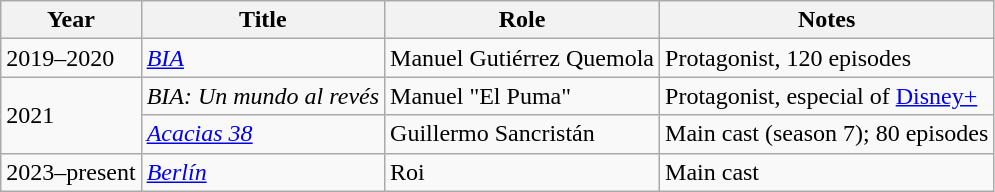<table class="wikitable" sortable">
<tr>
<th scope="col">Year</th>
<th scope="col">Title</th>
<th scope="col">Role</th>
<th scope="col" class="unsortable">Notes</th>
</tr>
<tr>
<td>2019–2020</td>
<td><em><a href='#'>BIA</a></em></td>
<td>Manuel Gutiérrez Quemola</td>
<td>Protagonist, 120 episodes</td>
</tr>
<tr>
<td rowspan="2">2021</td>
<td><em>BIA: Un mundo al revés</em></td>
<td>Manuel "El Puma"</td>
<td>Protagonist, especial of <a href='#'>Disney+</a></td>
</tr>
<tr>
<td><em><a href='#'>Acacias 38</a></em></td>
<td>Guillermo Sancristán</td>
<td>Main cast (season 7); 80 episodes</td>
</tr>
<tr>
<td>2023–present</td>
<td><em><a href='#'>Berlín</a></em></td>
<td>Roi</td>
<td>Main cast</td>
</tr>
</table>
